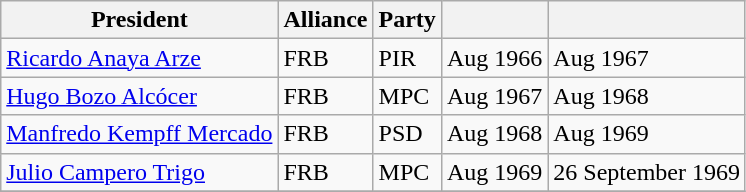<table class="wikitable">
<tr>
<th>President</th>
<th>Alliance</th>
<th>Party</th>
<th></th>
<th></th>
</tr>
<tr>
<td><a href='#'>Ricardo Anaya Arze</a></td>
<td>FRB</td>
<td>PIR</td>
<td>Aug 1966</td>
<td>Aug 1967</td>
</tr>
<tr>
<td><a href='#'>Hugo Bozo Alcócer</a></td>
<td>FRB</td>
<td>MPC</td>
<td>Aug 1967</td>
<td>Aug 1968</td>
</tr>
<tr>
<td><a href='#'>Manfredo Kempff Mercado</a></td>
<td>FRB</td>
<td>PSD</td>
<td>Aug 1968</td>
<td>Aug 1969</td>
</tr>
<tr>
<td><a href='#'>Julio Campero Trigo</a></td>
<td>FRB</td>
<td>MPC</td>
<td>Aug 1969</td>
<td>26 September 1969</td>
</tr>
<tr>
</tr>
</table>
